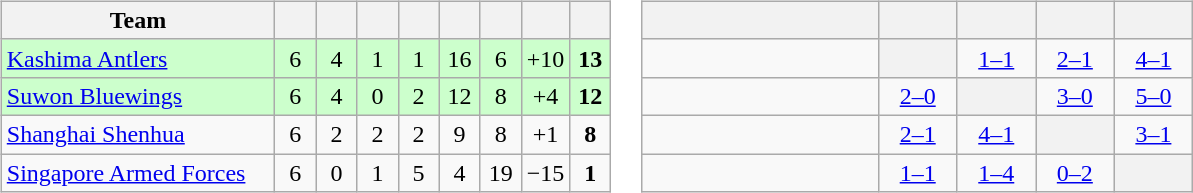<table>
<tr>
<td><br><table class="wikitable" style="text-align:center;">
<tr>
<th width=175>Team</th>
<th width=20></th>
<th width=20></th>
<th width=20></th>
<th width=20></th>
<th width=20></th>
<th width=20></th>
<th width=20></th>
<th width=20></th>
</tr>
<tr bgcolor=#ccffcc>
<td align="left"> <a href='#'>Kashima Antlers</a></td>
<td>6</td>
<td>4</td>
<td>1</td>
<td>1</td>
<td>16</td>
<td>6</td>
<td>+10</td>
<td><strong>13</strong></td>
</tr>
<tr bgcolor=#ccffcc>
<td align="left"> <a href='#'>Suwon Bluewings</a></td>
<td>6</td>
<td>4</td>
<td>0</td>
<td>2</td>
<td>12</td>
<td>8</td>
<td>+4</td>
<td><strong>12</strong></td>
</tr>
<tr>
<td align="left"> <a href='#'>Shanghai Shenhua</a></td>
<td>6</td>
<td>2</td>
<td>2</td>
<td>2</td>
<td>9</td>
<td>8</td>
<td>+1</td>
<td><strong>8</strong></td>
</tr>
<tr>
<td align="left"> <a href='#'>Singapore Armed Forces</a></td>
<td>6</td>
<td>0</td>
<td>1</td>
<td>5</td>
<td>4</td>
<td>19</td>
<td>−15</td>
<td><strong>1</strong></td>
</tr>
</table>
</td>
<td><br><table class="wikitable" style="text-align:center">
<tr>
<th width="150"> </th>
<th width="45"></th>
<th width="45"></th>
<th width="45"></th>
<th width="45"></th>
</tr>
<tr>
<td style="text-align:right;"></td>
<th></th>
<td><a href='#'>1–1</a></td>
<td><a href='#'>2–1</a></td>
<td><a href='#'>4–1</a></td>
</tr>
<tr>
<td style="text-align:right;"></td>
<td><a href='#'>2–0</a></td>
<th></th>
<td><a href='#'>3–0</a></td>
<td><a href='#'>5–0</a></td>
</tr>
<tr>
<td style="text-align:right;"></td>
<td><a href='#'>2–1</a></td>
<td><a href='#'>4–1</a></td>
<th></th>
<td><a href='#'>3–1</a></td>
</tr>
<tr>
<td style="text-align:right;"></td>
<td><a href='#'>1–1</a></td>
<td><a href='#'>1–4</a></td>
<td><a href='#'>0–2</a></td>
<th></th>
</tr>
</table>
</td>
</tr>
</table>
